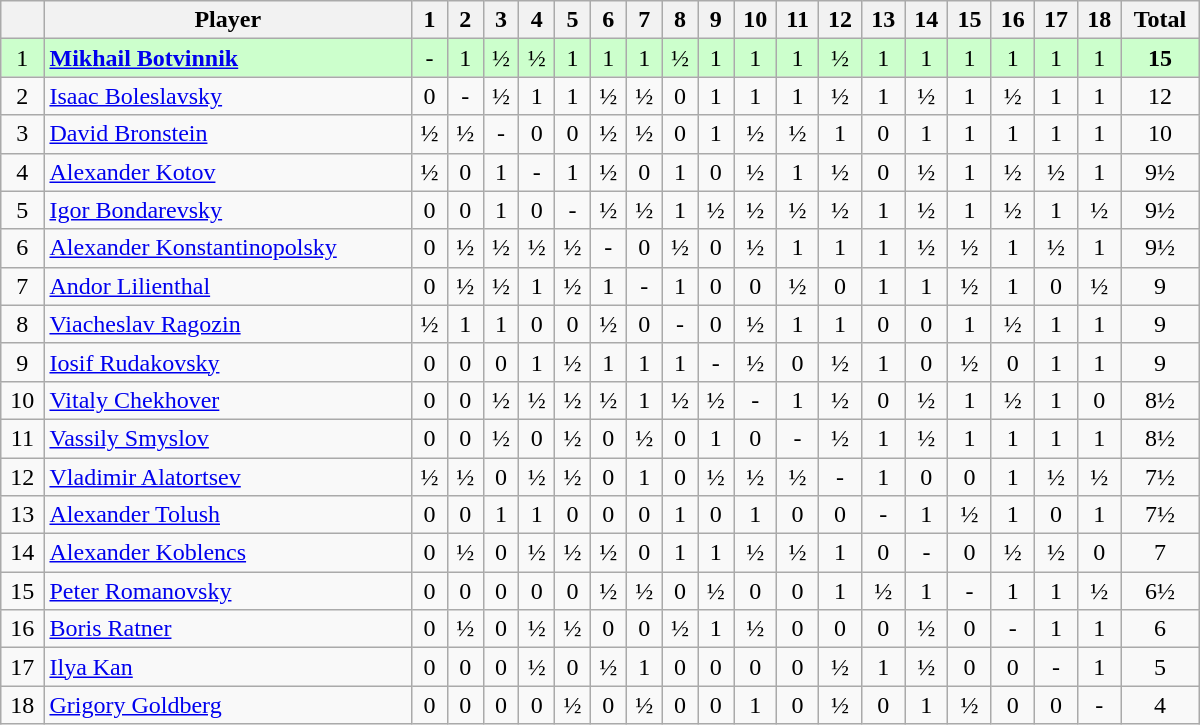<table class="wikitable" border="1" width="800px">
<tr>
<th></th>
<th>Player</th>
<th>1</th>
<th>2</th>
<th>3</th>
<th>4</th>
<th>5</th>
<th>6</th>
<th>7</th>
<th>8</th>
<th>9</th>
<th>10</th>
<th>11</th>
<th>12</th>
<th>13</th>
<th>14</th>
<th>15</th>
<th>16</th>
<th>17</th>
<th>18</th>
<th>Total</th>
</tr>
<tr align=center style="background:#ccffcc;">
<td>1</td>
<td align=left> <strong><a href='#'>Mikhail Botvinnik</a></strong></td>
<td>-</td>
<td>1</td>
<td>½</td>
<td>½</td>
<td>1</td>
<td>1</td>
<td>1</td>
<td>½</td>
<td>1</td>
<td>1</td>
<td>1</td>
<td>½</td>
<td>1</td>
<td>1</td>
<td>1</td>
<td>1</td>
<td>1</td>
<td>1</td>
<td align=center><strong>15</strong></td>
</tr>
<tr align=center>
<td>2</td>
<td align=left> <a href='#'>Isaac Boleslavsky</a></td>
<td>0</td>
<td>-</td>
<td>½</td>
<td>1</td>
<td>1</td>
<td>½</td>
<td>½</td>
<td>0</td>
<td>1</td>
<td>1</td>
<td>1</td>
<td>½</td>
<td>1</td>
<td>½</td>
<td>1</td>
<td>½</td>
<td>1</td>
<td>1</td>
<td align=center>12</td>
</tr>
<tr align=center>
<td>3</td>
<td align=left> <a href='#'>David Bronstein</a></td>
<td>½</td>
<td>½</td>
<td>-</td>
<td>0</td>
<td>0</td>
<td>½</td>
<td>½</td>
<td>0</td>
<td>1</td>
<td>½</td>
<td>½</td>
<td>1</td>
<td>0</td>
<td>1</td>
<td>1</td>
<td>1</td>
<td>1</td>
<td>1</td>
<td align=center>10</td>
</tr>
<tr align=center>
<td>4</td>
<td align=left> <a href='#'>Alexander Kotov</a></td>
<td>½</td>
<td>0</td>
<td>1</td>
<td>-</td>
<td>1</td>
<td>½</td>
<td>0</td>
<td>1</td>
<td>0</td>
<td>½</td>
<td>1</td>
<td>½</td>
<td>0</td>
<td>½</td>
<td>1</td>
<td>½</td>
<td>½</td>
<td>1</td>
<td align=center>9½</td>
</tr>
<tr align=center>
<td>5</td>
<td align=left> <a href='#'>Igor Bondarevsky</a></td>
<td>0</td>
<td>0</td>
<td>1</td>
<td>0</td>
<td>-</td>
<td>½</td>
<td>½</td>
<td>1</td>
<td>½</td>
<td>½</td>
<td>½</td>
<td>½</td>
<td>1</td>
<td>½</td>
<td>1</td>
<td>½</td>
<td>1</td>
<td>½</td>
<td align=center>9½</td>
</tr>
<tr align=center>
<td>6</td>
<td align=left> <a href='#'>Alexander Konstantinopolsky</a></td>
<td>0</td>
<td>½</td>
<td>½</td>
<td>½</td>
<td>½</td>
<td>-</td>
<td>0</td>
<td>½</td>
<td>0</td>
<td>½</td>
<td>1</td>
<td>1</td>
<td>1</td>
<td>½</td>
<td>½</td>
<td>1</td>
<td>½</td>
<td>1</td>
<td align=center>9½</td>
</tr>
<tr align=center>
<td>7</td>
<td align=left> <a href='#'>Andor Lilienthal</a></td>
<td>0</td>
<td>½</td>
<td>½</td>
<td>1</td>
<td>½</td>
<td>1</td>
<td>-</td>
<td>1</td>
<td>0</td>
<td>0</td>
<td>½</td>
<td>0</td>
<td>1</td>
<td>1</td>
<td>½</td>
<td>1</td>
<td>0</td>
<td>½</td>
<td align=center>9</td>
</tr>
<tr align=center>
<td>8</td>
<td align=left> <a href='#'>Viacheslav Ragozin</a></td>
<td>½</td>
<td>1</td>
<td>1</td>
<td>0</td>
<td>0</td>
<td>½</td>
<td>0</td>
<td>-</td>
<td>0</td>
<td>½</td>
<td>1</td>
<td>1</td>
<td>0</td>
<td>0</td>
<td>1</td>
<td>½</td>
<td>1</td>
<td>1</td>
<td align=center>9</td>
</tr>
<tr align=center>
<td>9</td>
<td align=left> <a href='#'>Iosif Rudakovsky</a></td>
<td>0</td>
<td>0</td>
<td>0</td>
<td>1</td>
<td>½</td>
<td>1</td>
<td>1</td>
<td>1</td>
<td>-</td>
<td>½</td>
<td>0</td>
<td>½</td>
<td>1</td>
<td>0</td>
<td>½</td>
<td>0</td>
<td>1</td>
<td>1</td>
<td align=center>9</td>
</tr>
<tr align=center>
<td>10</td>
<td align=left> <a href='#'>Vitaly Chekhover</a></td>
<td>0</td>
<td>0</td>
<td>½</td>
<td>½</td>
<td>½</td>
<td>½</td>
<td>1</td>
<td>½</td>
<td>½</td>
<td>-</td>
<td>1</td>
<td>½</td>
<td>0</td>
<td>½</td>
<td>1</td>
<td>½</td>
<td>1</td>
<td>0</td>
<td align=center>8½</td>
</tr>
<tr align=center>
<td>11</td>
<td align=left> <a href='#'>Vassily Smyslov</a></td>
<td>0</td>
<td>0</td>
<td>½</td>
<td>0</td>
<td>½</td>
<td>0</td>
<td>½</td>
<td>0</td>
<td>1</td>
<td>0</td>
<td>-</td>
<td>½</td>
<td>1</td>
<td>½</td>
<td>1</td>
<td>1</td>
<td>1</td>
<td>1</td>
<td align=center>8½</td>
</tr>
<tr align=center>
<td>12</td>
<td align=left> <a href='#'>Vladimir Alatortsev</a></td>
<td>½</td>
<td>½</td>
<td>0</td>
<td>½</td>
<td>½</td>
<td>0</td>
<td>1</td>
<td>0</td>
<td>½</td>
<td>½</td>
<td>½</td>
<td>-</td>
<td>1</td>
<td>0</td>
<td>0</td>
<td>1</td>
<td>½</td>
<td>½</td>
<td align=center>7½</td>
</tr>
<tr align=center>
<td>13</td>
<td align=left> <a href='#'>Alexander Tolush</a></td>
<td>0</td>
<td>0</td>
<td>1</td>
<td>1</td>
<td>0</td>
<td>0</td>
<td>0</td>
<td>1</td>
<td>0</td>
<td>1</td>
<td>0</td>
<td>0</td>
<td>-</td>
<td>1</td>
<td>½</td>
<td>1</td>
<td>0</td>
<td>1</td>
<td align=center>7½</td>
</tr>
<tr align=center>
<td>14</td>
<td align=left> <a href='#'>Alexander Koblencs</a></td>
<td>0</td>
<td>½</td>
<td>0</td>
<td>½</td>
<td>½</td>
<td>½</td>
<td>0</td>
<td>1</td>
<td>1</td>
<td>½</td>
<td>½</td>
<td>1</td>
<td>0</td>
<td>-</td>
<td>0</td>
<td>½</td>
<td>½</td>
<td>0</td>
<td align=center>7</td>
</tr>
<tr align=center>
<td>15</td>
<td align=left> <a href='#'>Peter Romanovsky</a></td>
<td>0</td>
<td>0</td>
<td>0</td>
<td>0</td>
<td>0</td>
<td>½</td>
<td>½</td>
<td>0</td>
<td>½</td>
<td>0</td>
<td>0</td>
<td>1</td>
<td>½</td>
<td>1</td>
<td>-</td>
<td>1</td>
<td>1</td>
<td>½</td>
<td align=center>6½</td>
</tr>
<tr align=center>
<td>16</td>
<td align=left> <a href='#'>Boris Ratner</a></td>
<td>0</td>
<td>½</td>
<td>0</td>
<td>½</td>
<td>½</td>
<td>0</td>
<td>0</td>
<td>½</td>
<td>1</td>
<td>½</td>
<td>0</td>
<td>0</td>
<td>0</td>
<td>½</td>
<td>0</td>
<td>-</td>
<td>1</td>
<td>1</td>
<td align=center>6</td>
</tr>
<tr align=center>
<td>17</td>
<td align=left> <a href='#'>Ilya Kan</a></td>
<td>0</td>
<td>0</td>
<td>0</td>
<td>½</td>
<td>0</td>
<td>½</td>
<td>1</td>
<td>0</td>
<td>0</td>
<td>0</td>
<td>0</td>
<td>½</td>
<td>1</td>
<td>½</td>
<td>0</td>
<td>0</td>
<td>-</td>
<td>1</td>
<td align=center>5</td>
</tr>
<tr align=center>
<td>18</td>
<td align=left> <a href='#'>Grigory Goldberg</a></td>
<td>0</td>
<td>0</td>
<td>0</td>
<td>0</td>
<td>½</td>
<td>0</td>
<td>½</td>
<td>0</td>
<td>0</td>
<td>1</td>
<td>0</td>
<td>½</td>
<td>0</td>
<td>1</td>
<td>½</td>
<td>0</td>
<td>0</td>
<td>-</td>
<td align=center>4</td>
</tr>
</table>
